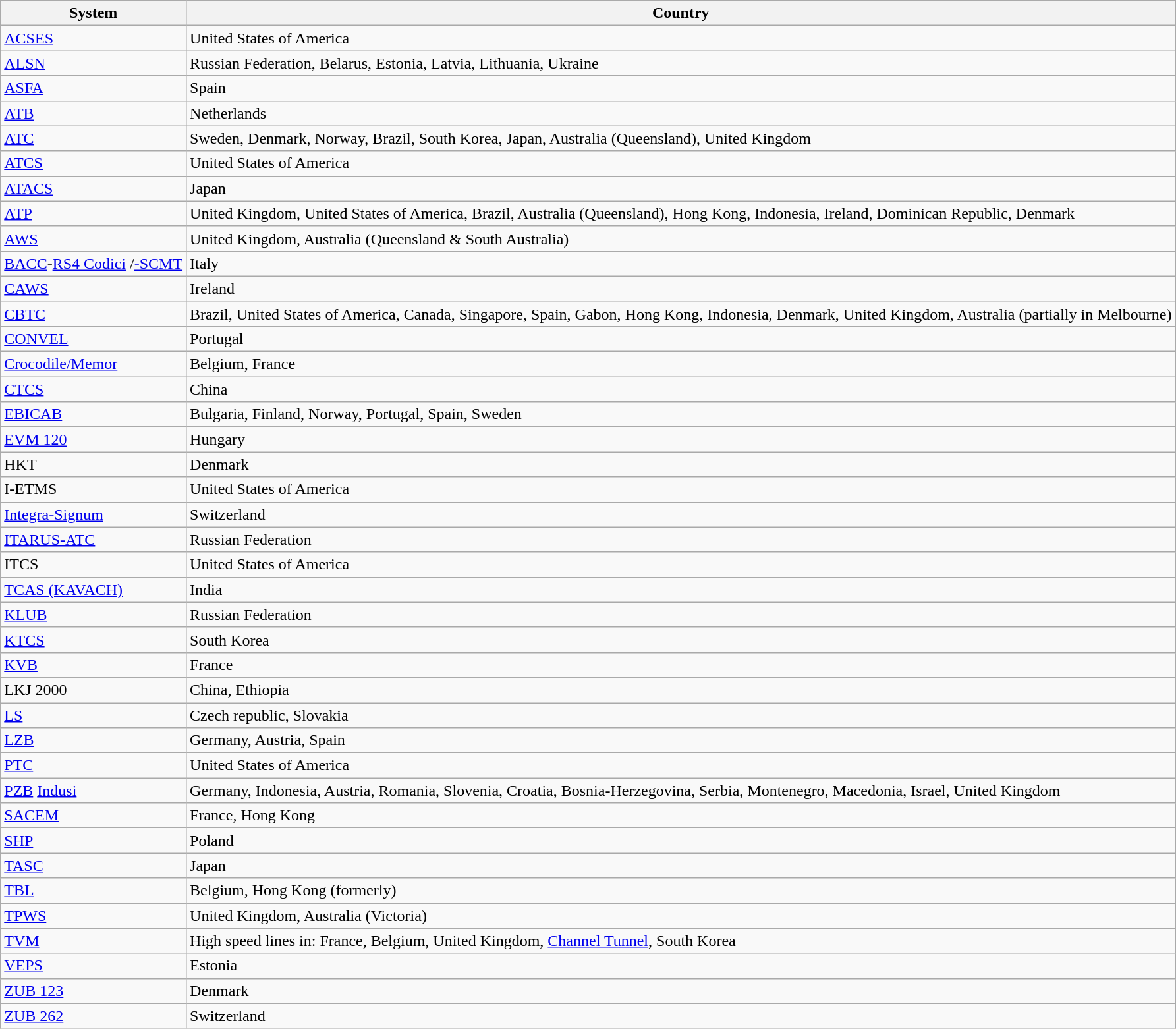<table class="wikitable sortable">
<tr>
<th>System</th>
<th>Country</th>
</tr>
<tr>
<td><a href='#'>ACSES</a></td>
<td>United States of America</td>
</tr>
<tr>
<td><a href='#'>ALSN</a></td>
<td>Russian Federation, Belarus, Estonia, Latvia, Lithuania, Ukraine</td>
</tr>
<tr>
<td><a href='#'>ASFA</a></td>
<td>Spain</td>
</tr>
<tr>
<td><a href='#'>ATB</a></td>
<td>Netherlands</td>
</tr>
<tr>
<td><a href='#'>ATC</a></td>
<td>Sweden, Denmark, Norway, Brazil, South Korea, Japan, Australia (Queensland), United Kingdom</td>
</tr>
<tr>
<td><a href='#'>ATCS</a></td>
<td>United States of America</td>
</tr>
<tr>
<td><a href='#'>ATACS</a></td>
<td>Japan</td>
</tr>
<tr>
<td><a href='#'>ATP</a></td>
<td>United Kingdom, United States of America, Brazil, Australia (Queensland), Hong Kong, Indonesia, Ireland, Dominican Republic, Denmark</td>
</tr>
<tr>
<td><a href='#'>AWS</a></td>
<td>United Kingdom, Australia (Queensland & South Australia)</td>
</tr>
<tr>
<td><a href='#'>BACC</a>-<a href='#'>RS4 Codici</a> /<a href='#'>-SCMT</a></td>
<td>Italy</td>
</tr>
<tr>
<td><a href='#'>CAWS</a></td>
<td>Ireland</td>
</tr>
<tr>
<td><a href='#'>CBTC</a></td>
<td>Brazil, United States of America, Canada, Singapore, Spain, Gabon, Hong Kong, Indonesia, Denmark, United Kingdom, Australia (partially in Melbourne)</td>
</tr>
<tr>
<td><a href='#'>CONVEL</a></td>
<td>Portugal</td>
</tr>
<tr>
<td><a href='#'>Crocodile/Memor</a></td>
<td>Belgium, France</td>
</tr>
<tr>
<td><a href='#'>CTCS</a></td>
<td>China</td>
</tr>
<tr>
<td><a href='#'>EBICAB</a></td>
<td>Bulgaria, Finland, Norway, Portugal, Spain, Sweden</td>
</tr>
<tr>
<td><a href='#'>EVM 120</a></td>
<td>Hungary</td>
</tr>
<tr>
<td>HKT</td>
<td>Denmark</td>
</tr>
<tr>
<td>I-ETMS</td>
<td>United States of America</td>
</tr>
<tr>
<td><a href='#'>Integra-Signum</a></td>
<td>Switzerland</td>
</tr>
<tr>
<td><a href='#'>ITARUS-ATC</a></td>
<td>Russian Federation</td>
</tr>
<tr>
<td>ITCS</td>
<td>United States of America</td>
</tr>
<tr>
<td><a href='#'>TCAS (KAVACH)</a></td>
<td>India</td>
</tr>
<tr>
<td><a href='#'>KLUB</a></td>
<td>Russian Federation</td>
</tr>
<tr>
<td><a href='#'>KTCS</a></td>
<td>South Korea</td>
</tr>
<tr>
<td><a href='#'>KVB</a></td>
<td>France</td>
</tr>
<tr>
<td>LKJ 2000</td>
<td>China, Ethiopia</td>
</tr>
<tr>
<td><a href='#'>LS</a></td>
<td>Czech republic, Slovakia</td>
</tr>
<tr>
<td><a href='#'>LZB</a></td>
<td>Germany, Austria, Spain</td>
</tr>
<tr>
<td><a href='#'>PTC</a></td>
<td>United States of America</td>
</tr>
<tr>
<td><a href='#'>PZB</a> <a href='#'>Indusi</a></td>
<td>Germany, Indonesia, Austria, Romania, Slovenia, Croatia, Bosnia-Herzegovina, Serbia, Montenegro, Macedonia, Israel, United Kingdom</td>
</tr>
<tr>
<td><a href='#'>SACEM</a></td>
<td>France, Hong Kong</td>
</tr>
<tr>
<td><a href='#'>SHP</a></td>
<td>Poland</td>
</tr>
<tr>
<td><a href='#'>TASC</a></td>
<td>Japan</td>
</tr>
<tr>
<td><a href='#'>TBL</a></td>
<td>Belgium, Hong Kong (formerly)</td>
</tr>
<tr>
<td><a href='#'>TPWS</a></td>
<td>United Kingdom, Australia (Victoria)</td>
</tr>
<tr>
<td><a href='#'>TVM</a></td>
<td>High speed lines in: France, Belgium, United Kingdom, <a href='#'>Channel Tunnel</a>, South Korea</td>
</tr>
<tr>
<td><a href='#'>VEPS</a></td>
<td>Estonia</td>
</tr>
<tr>
<td><a href='#'>ZUB 123</a></td>
<td>Denmark</td>
</tr>
<tr>
<td><a href='#'>ZUB 262</a></td>
<td>Switzerland</td>
</tr>
</table>
